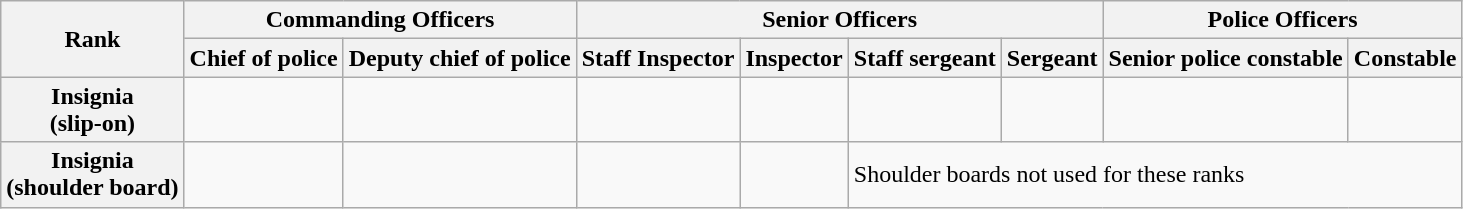<table class="wikitable">
<tr>
<th rowspan="2">Rank</th>
<th colspan="2">Commanding Officers</th>
<th colspan="4">Senior Officers</th>
<th colspan="3">Police Officers</th>
</tr>
<tr>
<th>Chief of police</th>
<th>Deputy chief of police</th>
<th>Staff Inspector</th>
<th>Inspector</th>
<th>Staff sergeant</th>
<th>Sergeant</th>
<th>Senior police constable</th>
<th>Constable</th>
</tr>
<tr>
<th>Insignia<br>(slip-on)</th>
<td></td>
<td></td>
<td></td>
<td></td>
<td></td>
<td></td>
<td></td>
<td></td>
</tr>
<tr>
<th>Insignia<br>(shoulder board)</th>
<td></td>
<td></td>
<td></td>
<td></td>
<td colspan="4">Shoulder boards not used for these ranks</td>
</tr>
</table>
